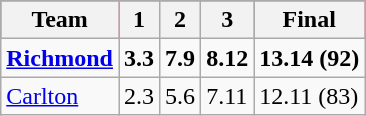<table class="wikitable" | align="left">
<tr bgcolor="#FF0033">
<th>Team</th>
<th>1</th>
<th>2</th>
<th>3</th>
<th>Final</th>
</tr>
<tr>
<td><strong><a href='#'>Richmond</a></strong></td>
<td><strong>3.3</strong></td>
<td><strong>7.9</strong></td>
<td><strong>8.12</strong></td>
<td><strong>13.14 (92)</strong></td>
</tr>
<tr>
<td><a href='#'>Carlton</a></td>
<td>2.3</td>
<td>5.6</td>
<td>7.11</td>
<td>12.11 (83)</td>
</tr>
</table>
